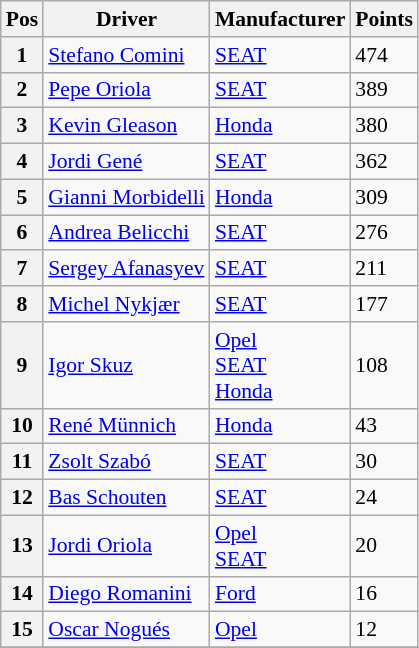<table class="wikitable" style="font-size: 90%">
<tr>
<th>Pos</th>
<th>Driver</th>
<th>Manufacturer</th>
<th>Points</th>
</tr>
<tr>
<th>1</th>
<td> <a href='#'>Stefano Comini</a></td>
<td><a href='#'>SEAT</a></td>
<td>474</td>
</tr>
<tr>
<th>2</th>
<td> <a href='#'>Pepe Oriola</a></td>
<td><a href='#'>SEAT</a></td>
<td>389</td>
</tr>
<tr>
<th>3</th>
<td> <a href='#'>Kevin Gleason</a></td>
<td><a href='#'>Honda</a></td>
<td>380</td>
</tr>
<tr>
<th>4</th>
<td> <a href='#'>Jordi Gené</a></td>
<td><a href='#'>SEAT</a></td>
<td>362</td>
</tr>
<tr>
<th>5</th>
<td> <a href='#'>Gianni Morbidelli</a></td>
<td><a href='#'>Honda</a></td>
<td>309</td>
</tr>
<tr>
<th>6</th>
<td> <a href='#'>Andrea Belicchi</a></td>
<td><a href='#'>SEAT</a></td>
<td>276</td>
</tr>
<tr>
<th>7</th>
<td> <a href='#'>Sergey Afanasyev</a></td>
<td><a href='#'>SEAT</a></td>
<td>211</td>
</tr>
<tr>
<th>8</th>
<td> <a href='#'>Michel Nykjær</a></td>
<td><a href='#'>SEAT</a></td>
<td>177</td>
</tr>
<tr>
<th>9</th>
<td> <a href='#'>Igor Skuz</a></td>
<td><a href='#'>Opel</a><br><a href='#'>SEAT</a><br><a href='#'>Honda</a></td>
<td>108</td>
</tr>
<tr>
<th>10</th>
<td> <a href='#'>René Münnich</a></td>
<td><a href='#'>Honda</a></td>
<td>43</td>
</tr>
<tr>
<th>11</th>
<td> <a href='#'>Zsolt Szabó</a></td>
<td><a href='#'>SEAT</a></td>
<td>30</td>
</tr>
<tr>
<th>12</th>
<td> <a href='#'>Bas Schouten</a></td>
<td><a href='#'>SEAT</a></td>
<td>24</td>
</tr>
<tr>
<th>13</th>
<td> <a href='#'>Jordi Oriola</a></td>
<td><a href='#'>Opel</a><br><a href='#'>SEAT</a></td>
<td>20</td>
</tr>
<tr>
<th>14</th>
<td> <a href='#'>Diego Romanini</a></td>
<td><a href='#'>Ford</a></td>
<td>16</td>
</tr>
<tr>
<th>15</th>
<td> <a href='#'>Oscar Nogués</a></td>
<td><a href='#'>Opel</a></td>
<td>12</td>
</tr>
<tr>
</tr>
</table>
